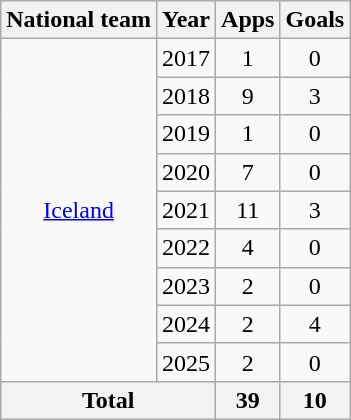<table class="wikitable" style="text-align:center">
<tr>
<th>National team</th>
<th>Year</th>
<th>Apps</th>
<th>Goals</th>
</tr>
<tr>
<td rowspan="9"><a href='#'>Iceland</a></td>
<td>2017</td>
<td>1</td>
<td>0</td>
</tr>
<tr>
<td>2018</td>
<td>9</td>
<td>3</td>
</tr>
<tr>
<td>2019</td>
<td>1</td>
<td>0</td>
</tr>
<tr>
<td>2020</td>
<td>7</td>
<td>0</td>
</tr>
<tr>
<td>2021</td>
<td>11</td>
<td>3</td>
</tr>
<tr>
<td>2022</td>
<td>4</td>
<td>0</td>
</tr>
<tr>
<td>2023</td>
<td>2</td>
<td>0</td>
</tr>
<tr>
<td>2024</td>
<td>2</td>
<td>4</td>
</tr>
<tr>
<td>2025</td>
<td>2</td>
<td>0</td>
</tr>
<tr>
<th colspan="2">Total</th>
<th>39</th>
<th>10</th>
</tr>
</table>
